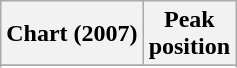<table class="wikitable sortable plainrowheaders" style="text-align:center">
<tr>
<th scope="col">Chart (2007)</th>
<th scope="col">Peak<br>position</th>
</tr>
<tr>
</tr>
<tr>
</tr>
</table>
